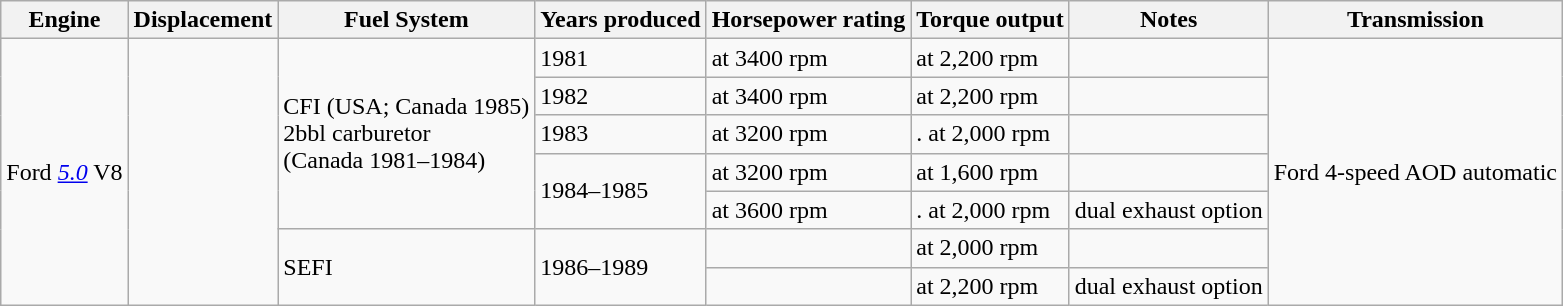<table class="wikitable">
<tr>
<th>Engine</th>
<th>Displacement</th>
<th>Fuel System</th>
<th>Years produced</th>
<th>Horsepower rating</th>
<th>Torque output</th>
<th>Notes</th>
<th>Transmission</th>
</tr>
<tr>
<td rowspan="7">Ford <em><a href='#'>5.0</a></em> V8</td>
<td rowspan="7"></td>
<td rowspan="5">CFI (USA; Canada 1985)<br>2bbl carburetor<br>(Canada 1981–1984)</td>
<td>1981</td>
<td> at 3400 rpm</td>
<td> at 2,200 rpm</td>
<td></td>
<td rowspan="7">Ford 4-speed AOD automatic</td>
</tr>
<tr>
<td>1982</td>
<td> at 3400 rpm</td>
<td> at 2,200 rpm</td>
<td></td>
</tr>
<tr>
<td>1983</td>
<td> at 3200 rpm</td>
<td>. at 2,000 rpm</td>
<td></td>
</tr>
<tr>
<td rowspan="2">1984–1985</td>
<td> at 3200 rpm</td>
<td> at 1,600 rpm</td>
<td></td>
</tr>
<tr>
<td> at 3600 rpm</td>
<td>. at 2,000 rpm</td>
<td>dual exhaust option</td>
</tr>
<tr>
<td rowspan="2">SEFI</td>
<td rowspan="2">1986–1989</td>
<td></td>
<td> at 2,000 rpm</td>
<td></td>
</tr>
<tr>
<td></td>
<td> at 2,200 rpm</td>
<td>dual exhaust option</td>
</tr>
</table>
